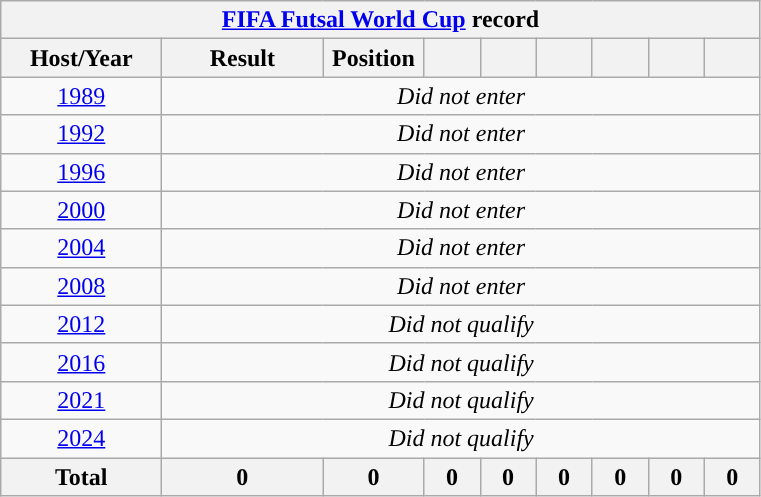<table class="wikitable" style="text-align: center;">
<tr>
<th colspan=9 style="background:color: #0000FF;"><a href='#'>FIFA Futsal World Cup</a> record</th>
</tr>
<tr>
<th style="width:100px;">Host/Year</th>
<th style="width:100px;">Result</th>
<th style="width:60px;">Position</th>
<th style="width:30px;"></th>
<th style="width:30px;"></th>
<th style="width:30px;"></th>
<th style="width:30px;"></th>
<th style="width:30px;"></th>
<th style="width:30px;"></th>
</tr>
<tr>
<td> <a href='#'>1989</a></td>
<td colspan=8><em>Did not enter</em></td>
</tr>
<tr>
<td> <a href='#'>1992</a></td>
<td colspan=8><em>Did not enter</em></td>
</tr>
<tr>
<td> <a href='#'>1996</a></td>
<td colspan=8><em>Did not enter</em></td>
</tr>
<tr>
<td> <a href='#'>2000</a></td>
<td colspan=8><em>Did not enter</em></td>
</tr>
<tr>
<td>  <a href='#'>2004</a></td>
<td colspan=8><em>Did not enter</em></td>
</tr>
<tr>
<td> <a href='#'>2008</a></td>
<td colspan=8><em>Did not enter</em></td>
</tr>
<tr>
<td> <a href='#'>2012</a></td>
<td colspan=8><em>Did not qualify</em></td>
</tr>
<tr>
<td> <a href='#'>2016</a></td>
<td colspan=8><em>Did not qualify</em></td>
</tr>
<tr>
<td> <a href='#'>2021</a></td>
<td colspan=8><em>Did not qualify</em></td>
</tr>
<tr>
<td> <a href='#'>2024</a></td>
<td colspan=8><em>Did not qualify</em></td>
</tr>
<tr>
<th><strong>Total</strong></th>
<th><strong>0</strong></th>
<th><strong>0</strong></th>
<th><strong>0</strong></th>
<th><strong>0</strong></th>
<th><strong>0</strong></th>
<th><strong>0</strong></th>
<th><strong>0</strong></th>
<th><strong>0</strong></th>
</tr>
</table>
